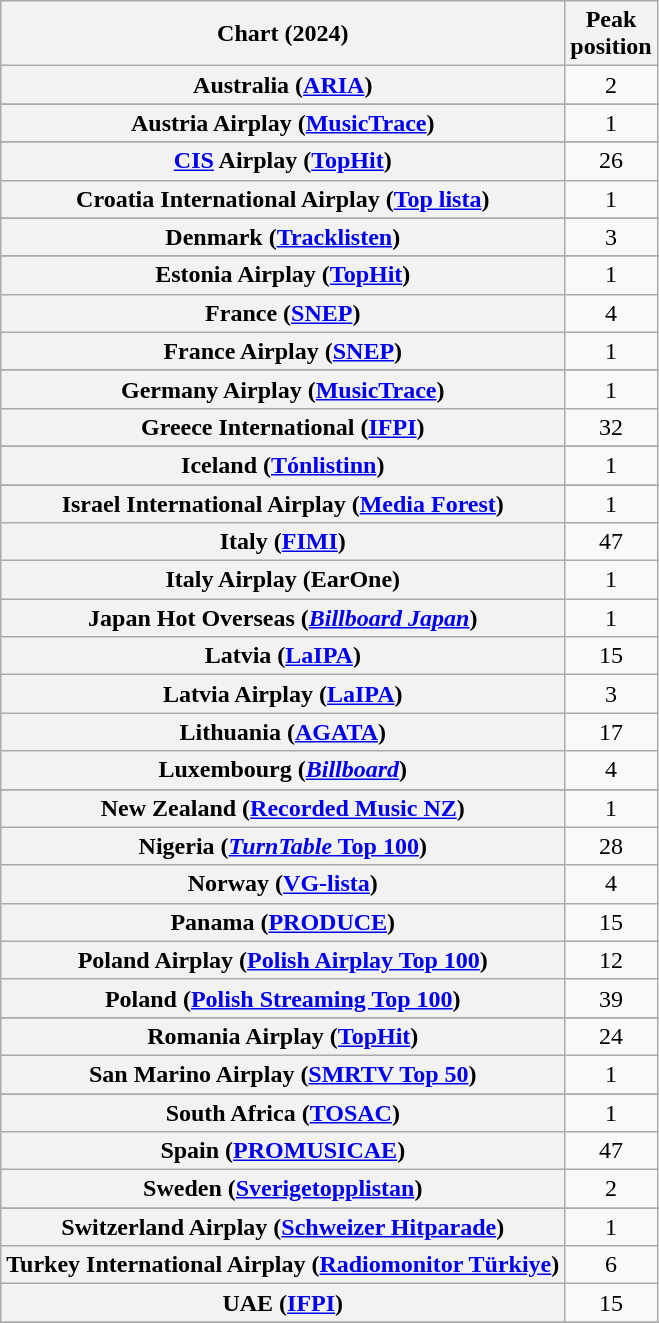<table class="wikitable sortable plainrowheaders" style="text-align:center">
<tr>
<th scope="col">Chart (2024)</th>
<th scope="col">Peak<br>position</th>
</tr>
<tr>
<th scope="row">Australia (<a href='#'>ARIA</a>)</th>
<td>2</td>
</tr>
<tr>
</tr>
<tr>
<th scope="row">Austria Airplay (<a href='#'>MusicTrace</a>)</th>
<td>1</td>
</tr>
<tr>
</tr>
<tr>
</tr>
<tr>
</tr>
<tr>
</tr>
<tr>
</tr>
<tr>
</tr>
<tr>
</tr>
<tr>
</tr>
<tr>
<th scope="row"><a href='#'>CIS</a> Airplay (<a href='#'>TopHit</a>)</th>
<td>26</td>
</tr>
<tr>
<th scope="row">Croatia International Airplay (<a href='#'>Top lista</a>)</th>
<td>1</td>
</tr>
<tr>
</tr>
<tr>
</tr>
<tr>
<th scope="row">Denmark (<a href='#'>Tracklisten</a>)</th>
<td>3</td>
</tr>
<tr>
</tr>
<tr>
<th scope="row">Estonia Airplay (<a href='#'>TopHit</a>)</th>
<td>1</td>
</tr>
<tr>
<th scope="row">France (<a href='#'>SNEP</a>)</th>
<td>4</td>
</tr>
<tr>
<th scope="row">France Airplay (<a href='#'>SNEP</a>)</th>
<td>1</td>
</tr>
<tr>
</tr>
<tr>
<th scope="row">Germany Airplay (<a href='#'>MusicTrace</a>)</th>
<td>1</td>
</tr>
<tr>
<th scope="row">Greece International (<a href='#'>IFPI</a>)</th>
<td>32</td>
</tr>
<tr>
</tr>
<tr>
<th scope="row">Iceland (<a href='#'>Tónlistinn</a>)</th>
<td>1</td>
</tr>
<tr>
</tr>
<tr>
<th scope="row">Israel International Airplay (<a href='#'>Media Forest</a>)</th>
<td>1</td>
</tr>
<tr>
<th scope="row">Italy (<a href='#'>FIMI</a>)</th>
<td>47</td>
</tr>
<tr>
<th scope="row">Italy Airplay (EarOne)</th>
<td>1</td>
</tr>
<tr>
<th scope="row">Japan Hot Overseas (<em><a href='#'>Billboard Japan</a></em>)</th>
<td>1</td>
</tr>
<tr>
<th scope="row">Latvia (<a href='#'>LaIPA</a>)</th>
<td>15</td>
</tr>
<tr>
<th scope="row">Latvia Airplay (<a href='#'>LaIPA</a>)</th>
<td>3</td>
</tr>
<tr>
<th scope="row">Lithuania (<a href='#'>AGATA</a>)</th>
<td>17</td>
</tr>
<tr>
<th scope="row">Luxembourg (<em><a href='#'>Billboard</a></em>)</th>
<td>4</td>
</tr>
<tr>
</tr>
<tr>
</tr>
<tr>
<th scope="row">New Zealand (<a href='#'>Recorded Music NZ</a>)</th>
<td>1</td>
</tr>
<tr>
<th scope="row">Nigeria (<a href='#'><em>TurnTable</em> Top 100</a>)</th>
<td>28</td>
</tr>
<tr>
<th scope="row">Norway (<a href='#'>VG-lista</a>)</th>
<td>4</td>
</tr>
<tr>
<th scope="row">Panama (<a href='#'>PRODUCE</a>)</th>
<td>15</td>
</tr>
<tr>
<th scope="row">Poland Airplay (<a href='#'>Polish Airplay Top 100</a>)</th>
<td>12</td>
</tr>
<tr>
<th scope="row">Poland (<a href='#'>Polish Streaming Top 100</a>)</th>
<td>39</td>
</tr>
<tr>
</tr>
<tr>
</tr>
<tr>
<th scope="row">Romania Airplay (<a href='#'>TopHit</a>)</th>
<td>24</td>
</tr>
<tr>
<th scope="row">San Marino Airplay (<a href='#'>SMRTV Top 50</a>)</th>
<td>1</td>
</tr>
<tr>
</tr>
<tr>
</tr>
<tr>
<th scope="row">South Africa (<a href='#'>TOSAC</a>)</th>
<td>1</td>
</tr>
<tr>
<th scope="row">Spain (<a href='#'>PROMUSICAE</a>)</th>
<td>47</td>
</tr>
<tr>
<th scope="row">Sweden (<a href='#'>Sverigetopplistan</a>)</th>
<td>2</td>
</tr>
<tr>
</tr>
<tr>
<th scope="row">Switzerland Airplay (<a href='#'>Schweizer Hitparade</a>)</th>
<td>1</td>
</tr>
<tr>
<th scope="row">Turkey International Airplay (<a href='#'>Radiomonitor Türkiye</a>)</th>
<td>6</td>
</tr>
<tr>
<th scope="row">UAE (<a href='#'>IFPI</a>)</th>
<td>15</td>
</tr>
<tr>
</tr>
<tr>
</tr>
<tr>
</tr>
<tr>
</tr>
<tr>
</tr>
<tr>
</tr>
<tr>
</tr>
<tr>
</tr>
<tr>
</tr>
<tr>
</tr>
</table>
